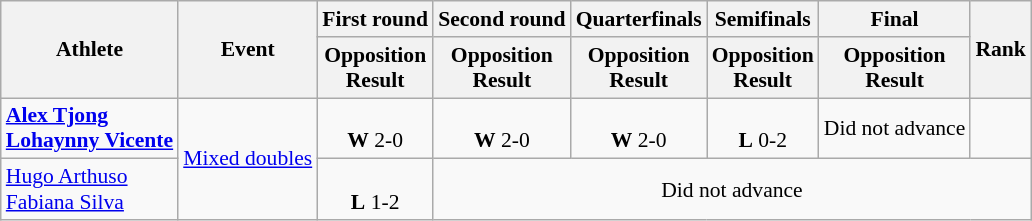<table class="wikitable" style="font-size:90%">
<tr>
<th rowspan="2">Athlete</th>
<th rowspan="2">Event</th>
<th>First round</th>
<th>Second round</th>
<th>Quarterfinals</th>
<th>Semifinals</th>
<th>Final</th>
<th rowspan="2">Rank</th>
</tr>
<tr>
<th>Opposition<br>Result</th>
<th>Opposition<br>Result</th>
<th>Opposition<br>Result</th>
<th>Opposition<br>Result</th>
<th>Opposition<br>Result</th>
</tr>
<tr>
<td><strong><a href='#'>Alex Tjong</a></strong><br><strong><a href='#'>Lohaynny Vicente</a></strong></td>
<td rowspan=2><a href='#'>Mixed doubles</a></td>
<td align=center><br><strong>W</strong> 2-0</td>
<td align=center><br><strong>W</strong> 2-0</td>
<td align=center><br><strong>W</strong> 2-0</td>
<td align=center><br><strong>L</strong> 0-2</td>
<td align=center>Did not advance</td>
<td align=center></td>
</tr>
<tr>
<td><a href='#'>Hugo Arthuso</a><br><a href='#'>Fabiana Silva</a></td>
<td align=center><br><strong>L</strong> 1-2</td>
<td align=center colspan=5>Did not advance</td>
</tr>
</table>
